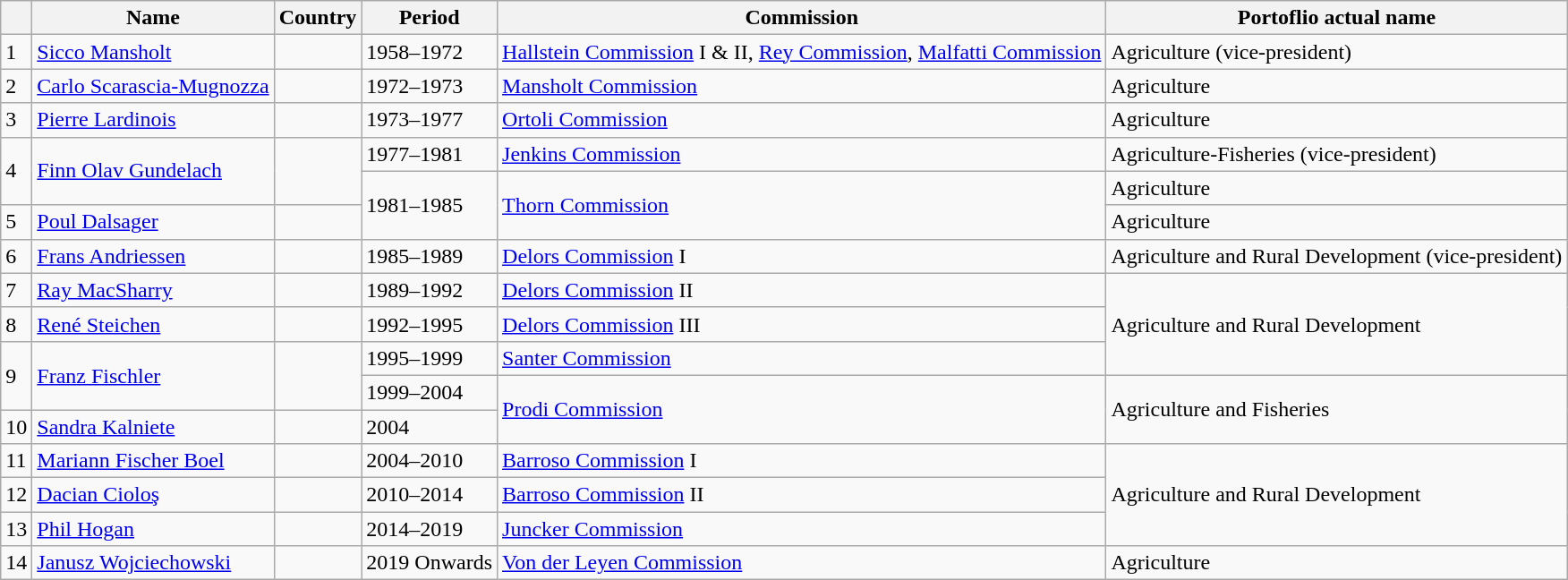<table class="wikitable">
<tr>
<th></th>
<th>Name</th>
<th>Country</th>
<th>Period</th>
<th>Commission</th>
<th>Portoflio actual name</th>
</tr>
<tr>
<td>1</td>
<td><a href='#'>Sicco Mansholt</a></td>
<td></td>
<td>1958–1972</td>
<td><a href='#'>Hallstein Commission</a> I & II, <a href='#'>Rey Commission</a>, <a href='#'>Malfatti Commission</a></td>
<td>Agriculture (vice-president)</td>
</tr>
<tr>
<td>2</td>
<td><a href='#'>Carlo Scarascia-Mugnozza</a></td>
<td></td>
<td>1972–1973</td>
<td><a href='#'>Mansholt Commission</a></td>
<td>Agriculture</td>
</tr>
<tr>
<td>3</td>
<td><a href='#'>Pierre Lardinois</a></td>
<td></td>
<td>1973–1977</td>
<td><a href='#'>Ortoli Commission</a></td>
<td>Agriculture</td>
</tr>
<tr>
<td rowspan="2">4</td>
<td rowspan="2"><a href='#'>Finn Olav Gundelach</a></td>
<td rowspan="2"></td>
<td>1977–1981</td>
<td><a href='#'>Jenkins Commission</a></td>
<td>Agriculture-Fisheries (vice-president)</td>
</tr>
<tr>
<td rowspan="2">1981–1985</td>
<td rowspan="2"><a href='#'>Thorn Commission</a></td>
<td>Agriculture</td>
</tr>
<tr>
<td>5</td>
<td><a href='#'>Poul Dalsager</a></td>
<td></td>
<td>Agriculture</td>
</tr>
<tr>
<td>6</td>
<td><a href='#'>Frans Andriessen</a></td>
<td></td>
<td>1985–1989</td>
<td><a href='#'>Delors Commission</a> I</td>
<td>Agriculture and Rural Development (vice-president)</td>
</tr>
<tr>
<td>7</td>
<td><a href='#'>Ray MacSharry</a></td>
<td></td>
<td>1989–1992</td>
<td><a href='#'>Delors Commission</a> II</td>
<td rowspan="3">Agriculture and Rural Development</td>
</tr>
<tr>
<td>8</td>
<td><a href='#'>René Steichen</a></td>
<td></td>
<td>1992–1995</td>
<td><a href='#'>Delors Commission</a> III</td>
</tr>
<tr>
<td rowspan="2">9</td>
<td rowspan="2"><a href='#'>Franz Fischler</a></td>
<td rowspan="2"></td>
<td>1995–1999</td>
<td><a href='#'>Santer Commission</a></td>
</tr>
<tr>
<td>1999–2004</td>
<td rowspan="2"><a href='#'>Prodi Commission</a></td>
<td rowspan="2">Agriculture and Fisheries</td>
</tr>
<tr>
<td>10</td>
<td><a href='#'>Sandra Kalniete</a></td>
<td></td>
<td>2004</td>
</tr>
<tr>
<td>11</td>
<td><a href='#'>Mariann Fischer Boel</a></td>
<td></td>
<td>2004–2010</td>
<td><a href='#'>Barroso Commission</a> I</td>
<td rowspan="3">Agriculture and Rural Development</td>
</tr>
<tr>
<td>12</td>
<td><a href='#'>Dacian Cioloş</a></td>
<td></td>
<td>2010–2014</td>
<td><a href='#'>Barroso Commission</a> II</td>
</tr>
<tr>
<td>13</td>
<td><a href='#'>Phil Hogan</a></td>
<td></td>
<td>2014–2019</td>
<td><a href='#'>Juncker Commission</a></td>
</tr>
<tr>
<td>14</td>
<td><a href='#'>Janusz Wojciechowski</a></td>
<td></td>
<td>2019 Onwards</td>
<td><a href='#'>Von der Leyen Commission</a></td>
<td>Agriculture</td>
</tr>
</table>
